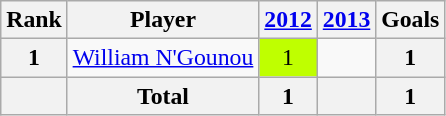<table class="wikitable" style="font-size:99%; text-align:center">
<tr>
<th>Rank</th>
<th>Player</th>
<th><a href='#'>2012</a></th>
<th><a href='#'>2013</a></th>
<th>Goals</th>
</tr>
<tr>
<th>1</th>
<td align="left"><a href='#'>William N'Gounou</a></td>
<td bgcolor="bfff00">1</td>
<td></td>
<th>1</th>
</tr>
<tr>
<th></th>
<th>Total</th>
<th>1</th>
<th></th>
<th>1</th>
</tr>
</table>
